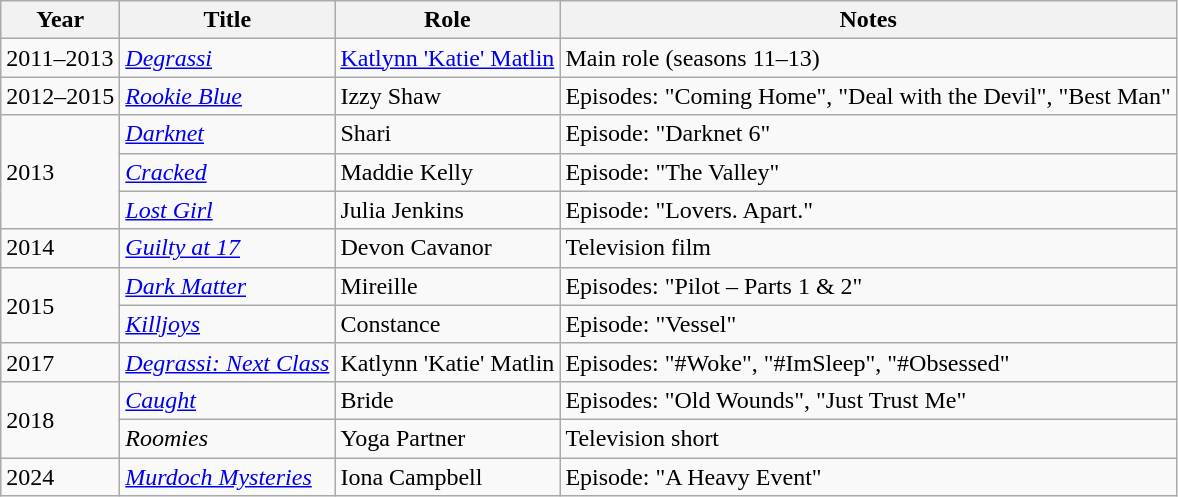<table class="wikitable sortable">
<tr>
<th>Year</th>
<th>Title</th>
<th>Role</th>
<th class="unsortable">Notes</th>
</tr>
<tr>
<td>2011–2013</td>
<td><em><a href='#'>Degrassi</a></em></td>
<td><a href='#'>Katlynn 'Katie' Matlin</a></td>
<td>Main role (seasons 11–13)</td>
</tr>
<tr>
<td>2012–2015</td>
<td><em><a href='#'>Rookie Blue</a></em></td>
<td>Izzy Shaw</td>
<td>Episodes: "Coming Home", "Deal with the Devil", "Best Man"</td>
</tr>
<tr>
<td rowspan="3">2013</td>
<td><em><a href='#'>Darknet</a></em></td>
<td>Shari</td>
<td>Episode: "Darknet 6"</td>
</tr>
<tr>
<td><em><a href='#'>Cracked</a></em></td>
<td>Maddie Kelly</td>
<td>Episode: "The Valley"</td>
</tr>
<tr>
<td><em><a href='#'>Lost Girl</a></em></td>
<td>Julia Jenkins</td>
<td>Episode: "Lovers. Apart."</td>
</tr>
<tr>
<td>2014</td>
<td><em><a href='#'>Guilty at 17</a></em></td>
<td>Devon Cavanor</td>
<td>Television film</td>
</tr>
<tr>
<td rowspan="2">2015</td>
<td><em><a href='#'>Dark Matter</a></em></td>
<td>Mireille</td>
<td>Episodes: "Pilot – Parts 1 & 2"</td>
</tr>
<tr>
<td><em><a href='#'>Killjoys</a></em></td>
<td>Constance</td>
<td>Episode: "Vessel"</td>
</tr>
<tr>
<td>2017</td>
<td><em><a href='#'>Degrassi: Next Class</a></em></td>
<td>Katlynn 'Katie' Matlin</td>
<td>Episodes: "#Woke", "#ImSleep", "#Obsessed"</td>
</tr>
<tr>
<td rowspan="2">2018</td>
<td><em><a href='#'>Caught</a></em></td>
<td>Bride</td>
<td>Episodes: "Old Wounds", "Just Trust Me"</td>
</tr>
<tr>
<td><em>Roomies</em></td>
<td>Yoga Partner</td>
<td>Television short</td>
</tr>
<tr>
<td>2024</td>
<td><em><a href='#'>Murdoch Mysteries</a></em></td>
<td>Iona Campbell</td>
<td>Episode: "A Heavy Event"</td>
</tr>
</table>
